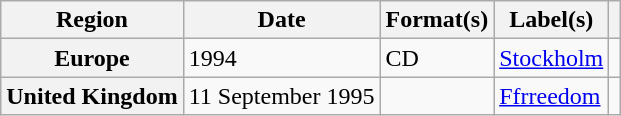<table class="wikitable plainrowheaders">
<tr>
<th scope="col">Region</th>
<th scope="col">Date</th>
<th scope="col">Format(s)</th>
<th scope="col">Label(s)</th>
<th scope="col"></th>
</tr>
<tr>
<th scope="row">Europe</th>
<td>1994</td>
<td>CD</td>
<td><a href='#'>Stockholm</a></td>
<td></td>
</tr>
<tr>
<th scope="row">United Kingdom</th>
<td>11 September 1995</td>
<td></td>
<td><a href='#'>Ffrreedom</a></td>
<td></td>
</tr>
</table>
